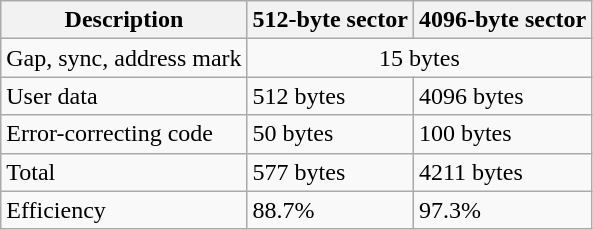<table class="wikitable floatright" style="margin-left: 1.5em;">
<tr>
<th scope="col">Description</th>
<th scope="col">512-byte sector</th>
<th scope="col">4096-byte sector</th>
</tr>
<tr>
<td>Gap, sync, address mark</td>
<td colspan=2 style="text-align:center;">15 bytes</td>
</tr>
<tr>
<td>User data</td>
<td>512 bytes</td>
<td>4096 bytes</td>
</tr>
<tr>
<td>Error-correcting code</td>
<td>50 bytes</td>
<td>100 bytes</td>
</tr>
<tr>
<td>Total</td>
<td>577 bytes</td>
<td>4211 bytes</td>
</tr>
<tr>
<td>Efficiency</td>
<td>88.7%</td>
<td>97.3%</td>
</tr>
</table>
